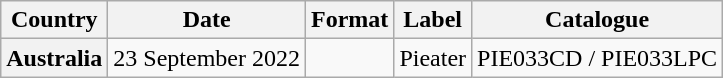<table class="wikitable plainrowheaders">
<tr>
<th>Country</th>
<th>Date</th>
<th>Format</th>
<th>Label</th>
<th>Catalogue</th>
</tr>
<tr>
<th scope="row">Australia</th>
<td>23 September 2022</td>
<td></td>
<td>Pieater</td>
<td>PIE033CD / PIE033LPC</td>
</tr>
</table>
